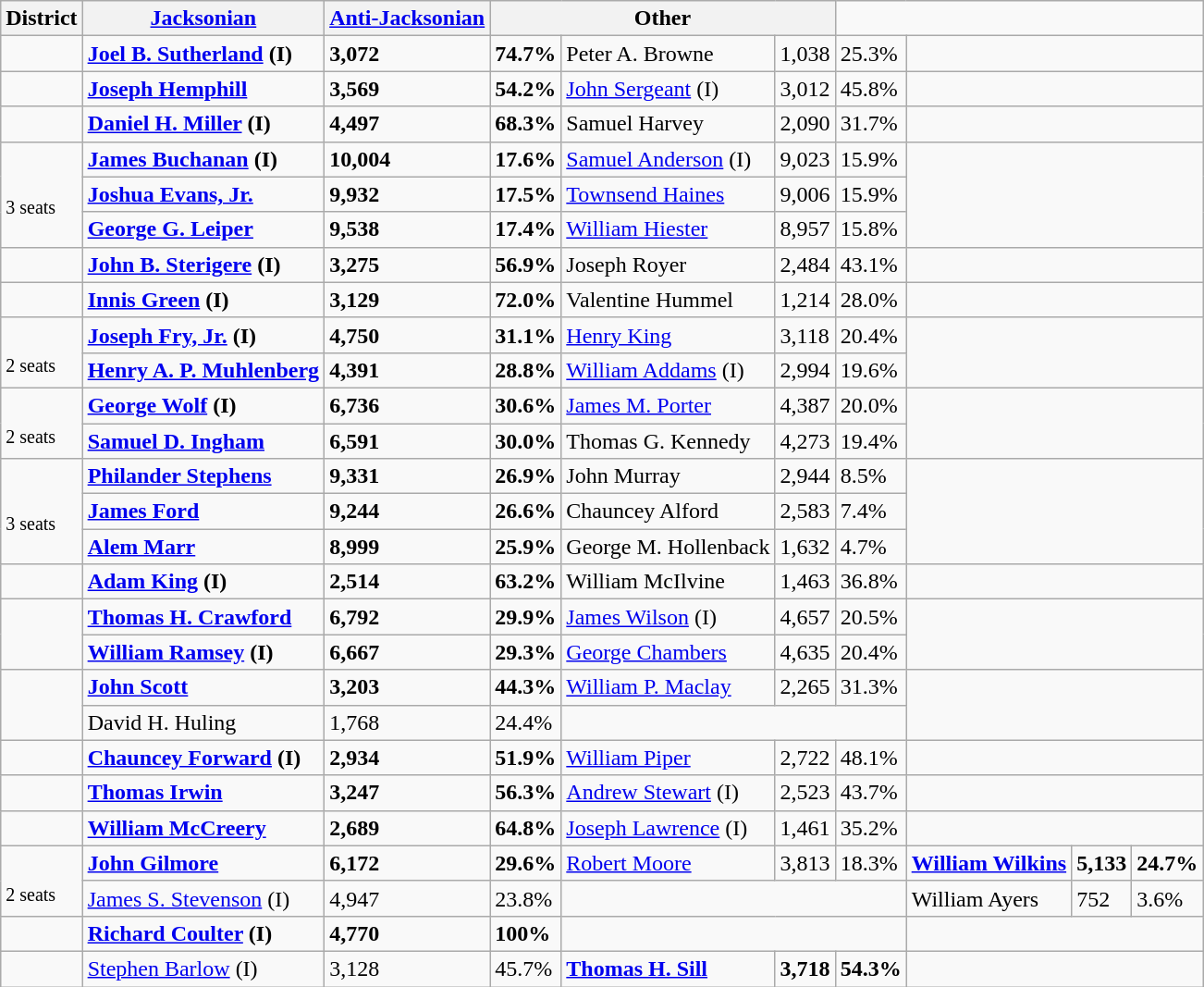<table class=wikitable>
<tr>
<th>District</th>
<th><a href='#'>Jacksonian</a></th>
<th><a href='#'>Anti-Jacksonian</a></th>
<th colspan="3">Other</th>
</tr>
<tr>
<td></td>
<td><strong><a href='#'>Joel B. Sutherland</a> (I)</strong></td>
<td><strong>3,072</strong></td>
<td><strong>74.7%</strong></td>
<td>Peter A. Browne</td>
<td>1,038</td>
<td>25.3%</td>
<td colspan=3></td>
</tr>
<tr>
<td></td>
<td><strong><a href='#'>Joseph Hemphill</a></strong></td>
<td><strong>3,569</strong></td>
<td><strong>54.2%</strong></td>
<td><a href='#'>John Sergeant</a> (I)</td>
<td>3,012</td>
<td>45.8%</td>
<td colspan=3></td>
</tr>
<tr>
<td></td>
<td><strong><a href='#'>Daniel H. Miller</a> (I)</strong></td>
<td><strong>4,497</strong></td>
<td><strong>68.3%</strong></td>
<td>Samuel Harvey</td>
<td>2,090</td>
<td>31.7%</td>
<td colspan=3></td>
</tr>
<tr>
<td rowspan=3><br><small>3 seats</small></td>
<td><strong><a href='#'>James Buchanan</a> (I)</strong></td>
<td><strong>10,004</strong></td>
<td><strong>17.6%</strong></td>
<td><a href='#'>Samuel Anderson</a> (I)</td>
<td>9,023</td>
<td>15.9%</td>
<td colspan=3 rowspan=3></td>
</tr>
<tr>
<td><strong><a href='#'>Joshua Evans, Jr.</a></strong></td>
<td><strong>9,932</strong></td>
<td><strong>17.5%</strong></td>
<td><a href='#'>Townsend Haines</a></td>
<td>9,006</td>
<td>15.9%</td>
</tr>
<tr>
<td><strong><a href='#'>George G. Leiper</a></strong></td>
<td><strong>9,538</strong></td>
<td><strong>17.4%</strong></td>
<td><a href='#'>William Hiester</a></td>
<td>8,957</td>
<td>15.8%</td>
</tr>
<tr>
<td></td>
<td><strong><a href='#'>John B. Sterigere</a> (I)</strong></td>
<td><strong>3,275</strong></td>
<td><strong>56.9%</strong></td>
<td>Joseph Royer</td>
<td>2,484</td>
<td>43.1%</td>
<td colspan=3></td>
</tr>
<tr>
<td></td>
<td><strong><a href='#'>Innis Green</a> (I)</strong></td>
<td><strong>3,129</strong></td>
<td><strong>72.0%</strong></td>
<td>Valentine Hummel</td>
<td>1,214</td>
<td>28.0%</td>
<td colspan=3></td>
</tr>
<tr>
<td rowspan=2><br><small>2 seats</small></td>
<td><strong><a href='#'>Joseph Fry, Jr.</a> (I)</strong></td>
<td><strong>4,750</strong></td>
<td><strong>31.1%</strong></td>
<td><a href='#'>Henry King</a></td>
<td>3,118</td>
<td>20.4%</td>
<td rowspan=2 colspan=3></td>
</tr>
<tr>
<td><strong><a href='#'>Henry A. P. Muhlenberg</a></strong></td>
<td><strong>4,391</strong></td>
<td><strong>28.8%</strong></td>
<td><a href='#'>William Addams</a> (I)</td>
<td>2,994</td>
<td>19.6%</td>
</tr>
<tr>
<td rowspan=2><br><small>2 seats</small></td>
<td><strong><a href='#'>George Wolf</a> (I)</strong></td>
<td><strong>6,736</strong></td>
<td><strong>30.6%</strong></td>
<td><a href='#'>James M. Porter</a></td>
<td>4,387</td>
<td>20.0%</td>
<td rowspan=2 colspan=3></td>
</tr>
<tr>
<td><strong><a href='#'>Samuel D. Ingham</a></strong></td>
<td><strong>6,591</strong></td>
<td><strong>30.0%</strong></td>
<td>Thomas G. Kennedy</td>
<td>4,273</td>
<td>19.4%</td>
</tr>
<tr>
<td rowspan=3><br><small>3 seats</small></td>
<td><strong><a href='#'>Philander Stephens</a></strong></td>
<td><strong>9,331</strong></td>
<td><strong>26.9%</strong></td>
<td>John Murray</td>
<td>2,944</td>
<td>8.5%</td>
<td rowspan=3 colspan=3></td>
</tr>
<tr>
<td><strong><a href='#'>James Ford</a></strong></td>
<td><strong>9,244</strong></td>
<td><strong>26.6%</strong></td>
<td>Chauncey Alford</td>
<td>2,583</td>
<td>7.4%</td>
</tr>
<tr>
<td><strong><a href='#'>Alem Marr</a></strong></td>
<td><strong>8,999</strong></td>
<td><strong>25.9%</strong></td>
<td>George M. Hollenback</td>
<td>1,632</td>
<td>4.7%</td>
</tr>
<tr>
<td></td>
<td><strong><a href='#'>Adam King</a> (I)</strong></td>
<td><strong>2,514</strong></td>
<td><strong>63.2%</strong></td>
<td>William McIlvine</td>
<td>1,463</td>
<td>36.8%</td>
<td colspan=3></td>
</tr>
<tr>
<td rowspan=2></td>
<td><strong><a href='#'>Thomas H. Crawford</a></strong></td>
<td><strong>6,792</strong></td>
<td><strong>29.9%</strong></td>
<td><a href='#'>James Wilson</a> (I)</td>
<td>4,657</td>
<td>20.5%</td>
<td colspan=3 rowspan=2></td>
</tr>
<tr>
<td><strong><a href='#'>William Ramsey</a> (I)</strong></td>
<td><strong>6,667</strong></td>
<td><strong>29.3%</strong></td>
<td><a href='#'>George Chambers</a></td>
<td>4,635</td>
<td>20.4%</td>
</tr>
<tr>
<td rowspan=2></td>
<td><strong><a href='#'>John Scott</a></strong></td>
<td><strong>3,203</strong></td>
<td><strong>44.3%</strong></td>
<td><a href='#'>William P. Maclay</a></td>
<td>2,265</td>
<td>31.3%</td>
<td rowspan=2 colspan=3></td>
</tr>
<tr>
<td>David H. Huling</td>
<td>1,768</td>
<td>24.4%</td>
<td colspan=3></td>
</tr>
<tr>
<td></td>
<td><strong><a href='#'>Chauncey Forward</a> (I)</strong></td>
<td><strong>2,934</strong></td>
<td><strong>51.9%</strong></td>
<td><a href='#'>William Piper</a></td>
<td>2,722</td>
<td>48.1%</td>
<td colspan=3></td>
</tr>
<tr>
<td></td>
<td><strong><a href='#'>Thomas Irwin</a></strong></td>
<td><strong>3,247</strong></td>
<td><strong>56.3%</strong></td>
<td><a href='#'>Andrew Stewart</a> (I)</td>
<td>2,523</td>
<td>43.7%</td>
<td colspan=3></td>
</tr>
<tr>
<td></td>
<td><strong><a href='#'>William McCreery</a></strong></td>
<td><strong>2,689</strong></td>
<td><strong>64.8%</strong></td>
<td><a href='#'>Joseph Lawrence</a> (I)</td>
<td>1,461</td>
<td>35.2%</td>
<td colspan=3></td>
</tr>
<tr>
<td rowspan=2><br><small>2 seats</small></td>
<td><strong><a href='#'>John Gilmore</a></strong></td>
<td><strong>6,172</strong></td>
<td><strong>29.6%</strong></td>
<td><a href='#'>Robert Moore</a></td>
<td>3,813</td>
<td>18.3%</td>
<td><strong><a href='#'>William Wilkins</a></strong></td>
<td><strong>5,133</strong></td>
<td><strong>24.7%</strong></td>
</tr>
<tr>
<td><a href='#'>James S. Stevenson</a> (I)</td>
<td>4,947</td>
<td>23.8%</td>
<td colspan=3></td>
<td>William Ayers</td>
<td>752</td>
<td>3.6%</td>
</tr>
<tr>
<td></td>
<td><strong><a href='#'>Richard Coulter</a> (I)</strong></td>
<td><strong>4,770</strong></td>
<td><strong>100%</strong></td>
<td colspan=3></td>
<td colspan=3></td>
</tr>
<tr>
<td></td>
<td><a href='#'>Stephen Barlow</a> (I)</td>
<td>3,128</td>
<td>45.7%</td>
<td><strong><a href='#'>Thomas H. Sill</a></strong></td>
<td><strong>3,718</strong></td>
<td><strong>54.3%</strong></td>
<td colspan=3></td>
</tr>
</table>
